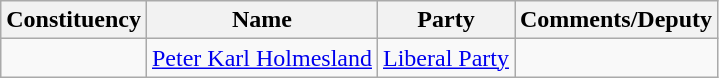<table class="wikitable">
<tr>
<th>Constituency</th>
<th>Name</th>
<th>Party</th>
<th>Comments/Deputy</th>
</tr>
<tr>
<td></td>
<td><a href='#'>Peter Karl Holmesland</a></td>
<td><a href='#'>Liberal Party</a></td>
<td></td>
</tr>
</table>
